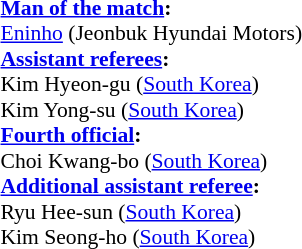<table width=100% style="font-size: 90%">
<tr>
<td><br><strong><a href='#'>Man of the match</a>:</strong>
<br><a href='#'>Eninho</a> (Jeonbuk Hyundai Motors)<br><strong><a href='#'>Assistant referees</a>:</strong>
<br>Kim Hyeon-gu (<a href='#'>South Korea</a>)
<br>Kim Yong-su (<a href='#'>South Korea</a>)
<br><strong><a href='#'>Fourth official</a>:</strong>
<br>Choi Kwang-bo (<a href='#'>South Korea</a>)
<br><strong><a href='#'>Additional assistant referee</a>:</strong>
<br>Ryu Hee-sun (<a href='#'>South Korea</a>)
<br>Kim Seong-ho (<a href='#'>South Korea</a>)</td>
</tr>
</table>
